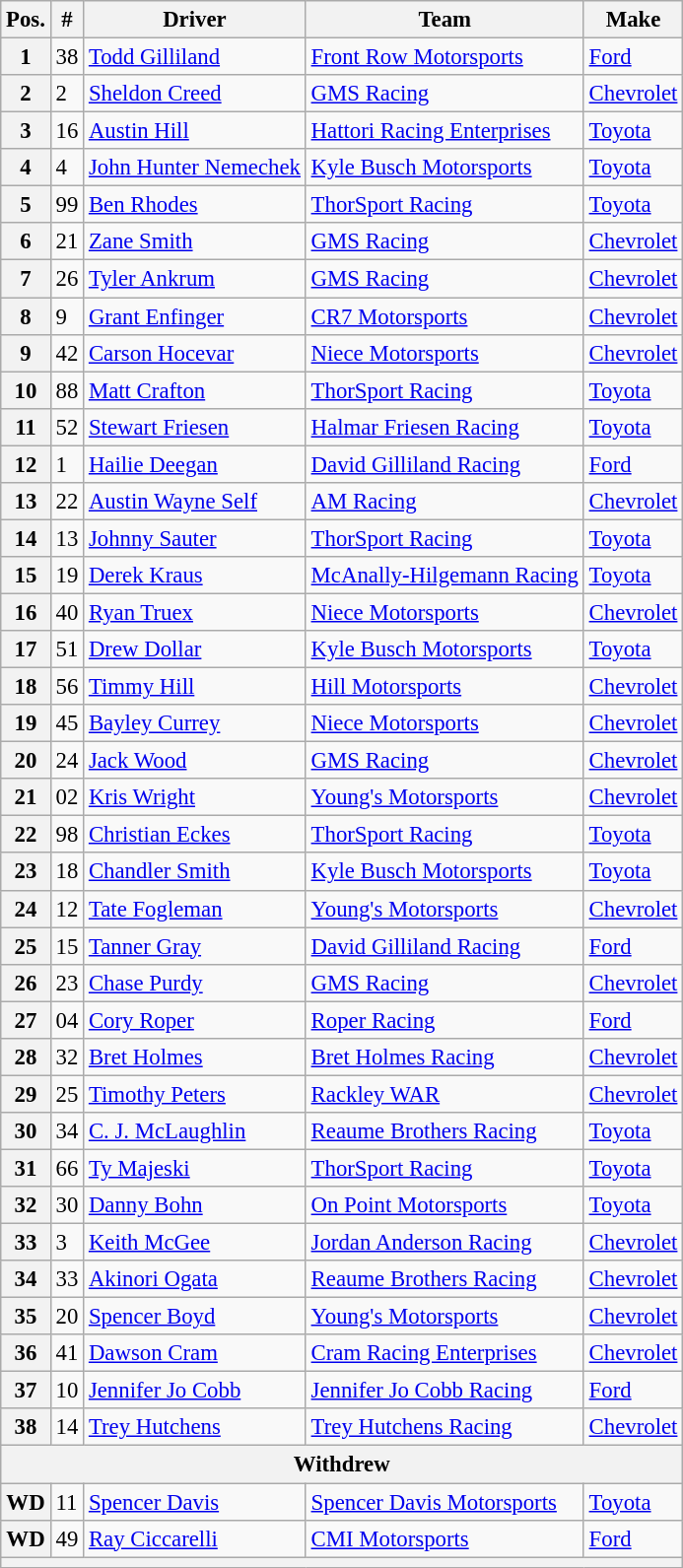<table class="wikitable" style="font-size:95%">
<tr>
<th>Pos.</th>
<th>#</th>
<th>Driver</th>
<th>Team</th>
<th>Make</th>
</tr>
<tr>
<th>1</th>
<td>38</td>
<td><a href='#'>Todd Gilliland</a></td>
<td><a href='#'>Front Row Motorsports</a></td>
<td><a href='#'>Ford</a></td>
</tr>
<tr>
<th>2</th>
<td>2</td>
<td><a href='#'>Sheldon Creed</a></td>
<td><a href='#'>GMS Racing</a></td>
<td><a href='#'>Chevrolet</a></td>
</tr>
<tr>
<th>3</th>
<td>16</td>
<td><a href='#'>Austin Hill</a></td>
<td><a href='#'>Hattori Racing Enterprises</a></td>
<td><a href='#'>Toyota</a></td>
</tr>
<tr>
<th>4</th>
<td>4</td>
<td><a href='#'>John Hunter Nemechek</a></td>
<td><a href='#'>Kyle Busch Motorsports</a></td>
<td><a href='#'>Toyota</a></td>
</tr>
<tr>
<th>5</th>
<td>99</td>
<td><a href='#'>Ben Rhodes</a></td>
<td><a href='#'>ThorSport Racing</a></td>
<td><a href='#'>Toyota</a></td>
</tr>
<tr>
<th>6</th>
<td>21</td>
<td><a href='#'>Zane Smith</a></td>
<td><a href='#'>GMS Racing</a></td>
<td><a href='#'>Chevrolet</a></td>
</tr>
<tr>
<th>7</th>
<td>26</td>
<td><a href='#'>Tyler Ankrum</a></td>
<td><a href='#'>GMS Racing</a></td>
<td><a href='#'>Chevrolet</a></td>
</tr>
<tr>
<th>8</th>
<td>9</td>
<td><a href='#'>Grant Enfinger</a></td>
<td><a href='#'>CR7 Motorsports</a></td>
<td><a href='#'>Chevrolet</a></td>
</tr>
<tr>
<th>9</th>
<td>42</td>
<td><a href='#'>Carson Hocevar</a></td>
<td><a href='#'>Niece Motorsports</a></td>
<td><a href='#'>Chevrolet</a></td>
</tr>
<tr>
<th>10</th>
<td>88</td>
<td><a href='#'>Matt Crafton</a></td>
<td><a href='#'>ThorSport Racing</a></td>
<td><a href='#'>Toyota</a></td>
</tr>
<tr>
<th>11</th>
<td>52</td>
<td><a href='#'>Stewart Friesen</a></td>
<td><a href='#'>Halmar Friesen Racing</a></td>
<td><a href='#'>Toyota</a></td>
</tr>
<tr>
<th>12</th>
<td>1</td>
<td><a href='#'>Hailie Deegan</a></td>
<td><a href='#'>David Gilliland Racing</a></td>
<td><a href='#'>Ford</a></td>
</tr>
<tr>
<th>13</th>
<td>22</td>
<td><a href='#'>Austin Wayne Self</a></td>
<td><a href='#'>AM Racing</a></td>
<td><a href='#'>Chevrolet</a></td>
</tr>
<tr>
<th>14</th>
<td>13</td>
<td><a href='#'>Johnny Sauter</a></td>
<td><a href='#'>ThorSport Racing</a></td>
<td><a href='#'>Toyota</a></td>
</tr>
<tr>
<th>15</th>
<td>19</td>
<td><a href='#'>Derek Kraus</a></td>
<td><a href='#'>McAnally-Hilgemann Racing</a></td>
<td><a href='#'>Toyota</a></td>
</tr>
<tr>
<th>16</th>
<td>40</td>
<td><a href='#'>Ryan Truex</a></td>
<td><a href='#'>Niece Motorsports</a></td>
<td><a href='#'>Chevrolet</a></td>
</tr>
<tr>
<th>17</th>
<td>51</td>
<td><a href='#'>Drew Dollar</a></td>
<td><a href='#'>Kyle Busch Motorsports</a></td>
<td><a href='#'>Toyota</a></td>
</tr>
<tr>
<th>18</th>
<td>56</td>
<td><a href='#'>Timmy Hill</a></td>
<td><a href='#'>Hill Motorsports</a></td>
<td><a href='#'>Chevrolet</a></td>
</tr>
<tr>
<th>19</th>
<td>45</td>
<td><a href='#'>Bayley Currey</a></td>
<td><a href='#'>Niece Motorsports</a></td>
<td><a href='#'>Chevrolet</a></td>
</tr>
<tr>
<th>20</th>
<td>24</td>
<td><a href='#'>Jack Wood</a></td>
<td><a href='#'>GMS Racing</a></td>
<td><a href='#'>Chevrolet</a></td>
</tr>
<tr>
<th>21</th>
<td>02</td>
<td><a href='#'>Kris Wright</a></td>
<td><a href='#'>Young's Motorsports</a></td>
<td><a href='#'>Chevrolet</a></td>
</tr>
<tr>
<th>22</th>
<td>98</td>
<td><a href='#'>Christian Eckes</a></td>
<td><a href='#'>ThorSport Racing</a></td>
<td><a href='#'>Toyota</a></td>
</tr>
<tr>
<th>23</th>
<td>18</td>
<td><a href='#'>Chandler Smith</a></td>
<td><a href='#'>Kyle Busch Motorsports</a></td>
<td><a href='#'>Toyota</a></td>
</tr>
<tr>
<th>24</th>
<td>12</td>
<td><a href='#'>Tate Fogleman</a></td>
<td><a href='#'>Young's Motorsports</a></td>
<td><a href='#'>Chevrolet</a></td>
</tr>
<tr>
<th>25</th>
<td>15</td>
<td><a href='#'>Tanner Gray</a></td>
<td><a href='#'>David Gilliland Racing</a></td>
<td><a href='#'>Ford</a></td>
</tr>
<tr>
<th>26</th>
<td>23</td>
<td><a href='#'>Chase Purdy</a></td>
<td><a href='#'>GMS Racing</a></td>
<td><a href='#'>Chevrolet</a></td>
</tr>
<tr>
<th>27</th>
<td>04</td>
<td><a href='#'>Cory Roper</a></td>
<td><a href='#'>Roper Racing</a></td>
<td><a href='#'>Ford</a></td>
</tr>
<tr>
<th>28</th>
<td>32</td>
<td><a href='#'>Bret Holmes</a></td>
<td><a href='#'>Bret Holmes Racing</a></td>
<td><a href='#'>Chevrolet</a></td>
</tr>
<tr>
<th>29</th>
<td>25</td>
<td><a href='#'>Timothy Peters</a></td>
<td><a href='#'>Rackley WAR</a></td>
<td><a href='#'>Chevrolet</a></td>
</tr>
<tr>
<th>30</th>
<td>34</td>
<td><a href='#'>C. J. McLaughlin</a></td>
<td><a href='#'>Reaume Brothers Racing</a></td>
<td><a href='#'>Toyota</a></td>
</tr>
<tr>
<th>31</th>
<td>66</td>
<td><a href='#'>Ty Majeski</a></td>
<td><a href='#'>ThorSport Racing</a></td>
<td><a href='#'>Toyota</a></td>
</tr>
<tr>
<th>32</th>
<td>30</td>
<td><a href='#'>Danny Bohn</a></td>
<td><a href='#'>On Point Motorsports</a></td>
<td><a href='#'>Toyota</a></td>
</tr>
<tr>
<th>33</th>
<td>3</td>
<td><a href='#'>Keith McGee</a></td>
<td><a href='#'>Jordan Anderson Racing</a></td>
<td><a href='#'>Chevrolet</a></td>
</tr>
<tr>
<th>34</th>
<td>33</td>
<td><a href='#'>Akinori Ogata</a></td>
<td><a href='#'>Reaume Brothers Racing</a></td>
<td><a href='#'>Chevrolet</a></td>
</tr>
<tr>
<th>35</th>
<td>20</td>
<td><a href='#'>Spencer Boyd</a></td>
<td><a href='#'>Young's Motorsports</a></td>
<td><a href='#'>Chevrolet</a></td>
</tr>
<tr>
<th>36</th>
<td>41</td>
<td><a href='#'>Dawson Cram</a></td>
<td><a href='#'>Cram Racing Enterprises</a></td>
<td><a href='#'>Chevrolet</a></td>
</tr>
<tr>
<th>37</th>
<td>10</td>
<td><a href='#'>Jennifer Jo Cobb</a></td>
<td><a href='#'>Jennifer Jo Cobb Racing</a></td>
<td><a href='#'>Ford</a></td>
</tr>
<tr>
<th>38</th>
<td>14</td>
<td><a href='#'>Trey Hutchens</a></td>
<td><a href='#'>Trey Hutchens Racing</a></td>
<td><a href='#'>Chevrolet</a></td>
</tr>
<tr>
<th colspan="5">Withdrew</th>
</tr>
<tr>
<th>WD</th>
<td>11</td>
<td><a href='#'>Spencer Davis</a></td>
<td><a href='#'>Spencer Davis Motorsports</a></td>
<td><a href='#'>Toyota</a></td>
</tr>
<tr>
<th>WD</th>
<td>49</td>
<td><a href='#'>Ray Ciccarelli</a></td>
<td><a href='#'>CMI Motorsports</a></td>
<td><a href='#'>Ford</a></td>
</tr>
<tr>
<th colspan="5"></th>
</tr>
</table>
